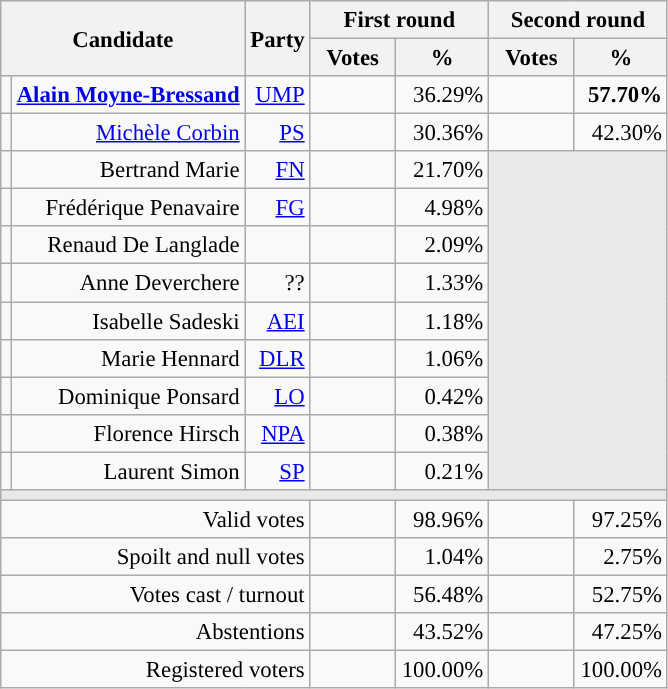<table class="wikitable" style="text-align:right;font-size:95%;">
<tr>
<th rowspan=2 colspan=2>Candidate</th>
<th rowspan=2 colspan=1>Party</th>
<th colspan=2>First round</th>
<th colspan=2>Second round</th>
</tr>
<tr>
<th style="width:50px;">Votes</th>
<th style="width:55px;">%</th>
<th style="width:50px;">Votes</th>
<th style="width:55px;">%</th>
</tr>
<tr>
<td style="color:inherit;background-color:"></td>
<td><strong><a href='#'>Alain Moyne-Bressand</a></strong></td>
<td><a href='#'>UMP</a></td>
<td></td>
<td>36.29%</td>
<td><strong></strong></td>
<td><strong>57.70%</strong></td>
</tr>
<tr>
<td style="color:inherit;background-color:"></td>
<td><a href='#'>Michèle Corbin</a></td>
<td><a href='#'>PS</a></td>
<td></td>
<td>30.36%</td>
<td></td>
<td>42.30%</td>
</tr>
<tr>
<td style="color:inherit;background-color:"></td>
<td>Bertrand Marie</td>
<td><a href='#'>FN</a></td>
<td></td>
<td>21.70%</td>
<td colspan=7 rowspan=9 style="background-color:#E9E9E9;"></td>
</tr>
<tr>
<td style="color:inherit;background-color:"></td>
<td>Frédérique Penavaire</td>
<td><a href='#'>FG</a></td>
<td></td>
<td>4.98%</td>
</tr>
<tr>
<td style="background-color:;"></td>
<td>Renaud De Langlade</td>
<td></td>
<td></td>
<td>2.09%</td>
</tr>
<tr>
<td style="background-color:;"></td>
<td>Anne Deverchere</td>
<td>??</td>
<td></td>
<td>1.33%</td>
</tr>
<tr>
<td style="color:inherit;background-color:"></td>
<td>Isabelle Sadeski</td>
<td><a href='#'>AEI</a></td>
<td></td>
<td>1.18%</td>
</tr>
<tr>
<td style="color:inherit;background-color:"></td>
<td>Marie Hennard</td>
<td><a href='#'>DLR</a></td>
<td></td>
<td>1.06%</td>
</tr>
<tr>
<td style="color:inherit;background-color:"></td>
<td>Dominique Ponsard</td>
<td><a href='#'>LO</a></td>
<td></td>
<td>0.42%</td>
</tr>
<tr>
<td style="color:inherit;background-color:"></td>
<td>Florence Hirsch</td>
<td><a href='#'>NPA</a></td>
<td></td>
<td>0.38%</td>
</tr>
<tr>
<td style="color:inherit;background-color:"></td>
<td>Laurent Simon</td>
<td><a href='#'>SP</a></td>
<td></td>
<td>0.21%</td>
</tr>
<tr>
<td colspan=7 style="background-color:#E9E9E9;"></td>
</tr>
<tr>
<td colspan=3>Valid votes</td>
<td></td>
<td>98.96%</td>
<td></td>
<td>97.25%</td>
</tr>
<tr>
<td colspan=3>Spoilt and null votes</td>
<td></td>
<td>1.04%</td>
<td></td>
<td>2.75%</td>
</tr>
<tr>
<td colspan=3>Votes cast / turnout</td>
<td></td>
<td>56.48%</td>
<td></td>
<td>52.75%</td>
</tr>
<tr>
<td colspan=3>Abstentions</td>
<td></td>
<td>43.52%</td>
<td></td>
<td>47.25%</td>
</tr>
<tr>
<td colspan=3>Registered voters</td>
<td></td>
<td>100.00%</td>
<td></td>
<td>100.00%</td>
</tr>
</table>
